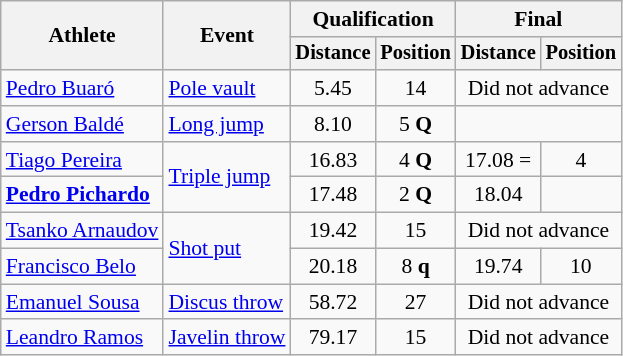<table class=wikitable style=font-size:90%>
<tr>
<th rowspan=2>Athlete</th>
<th rowspan=2>Event</th>
<th colspan=2>Qualification</th>
<th colspan=2>Final</th>
</tr>
<tr style=font-size:95%>
<th>Distance</th>
<th>Position</th>
<th>Distance</th>
<th>Position</th>
</tr>
<tr align=center>
<td align=left><a href='#'>Pedro Buaró</a></td>
<td align=left><a href='#'>Pole vault</a></td>
<td>5.45</td>
<td>14</td>
<td colspan=2>Did not advance</td>
</tr>
<tr align=center>
<td align=left><a href='#'>Gerson Baldé</a></td>
<td align=left><a href='#'>Long jump</a></td>
<td>8.10</td>
<td>5 <strong>Q</strong></td>
<td colspan=2></td>
</tr>
<tr align=center>
<td align=left><a href='#'>Tiago Pereira</a></td>
<td align=left rowspan=2><a href='#'>Triple jump</a></td>
<td>16.83</td>
<td>4 <strong>Q</strong></td>
<td>17.08 =</td>
<td>4</td>
</tr>
<tr align=center>
<td align=left><strong><a href='#'>Pedro Pichardo</a></strong></td>
<td>17.48</td>
<td>2 <strong>Q</strong></td>
<td>18.04 </td>
<td></td>
</tr>
<tr align=center>
<td align=left><a href='#'>Tsanko Arnaudov</a></td>
<td align=left rowspan=2><a href='#'>Shot put</a></td>
<td>19.42</td>
<td>15</td>
<td colspan=2>Did not advance</td>
</tr>
<tr align=center>
<td align=left><a href='#'>Francisco Belo</a></td>
<td>20.18</td>
<td>8 <strong>q</strong></td>
<td>19.74</td>
<td>10</td>
</tr>
<tr align=center>
<td align=left><a href='#'>Emanuel Sousa</a></td>
<td align=left><a href='#'>Discus throw</a></td>
<td>58.72</td>
<td>27</td>
<td colspan=2>Did not advance</td>
</tr>
<tr align=center>
<td align=left><a href='#'>Leandro Ramos</a></td>
<td align=left><a href='#'>Javelin throw</a></td>
<td>79.17</td>
<td>15</td>
<td colspan=2>Did not advance</td>
</tr>
</table>
